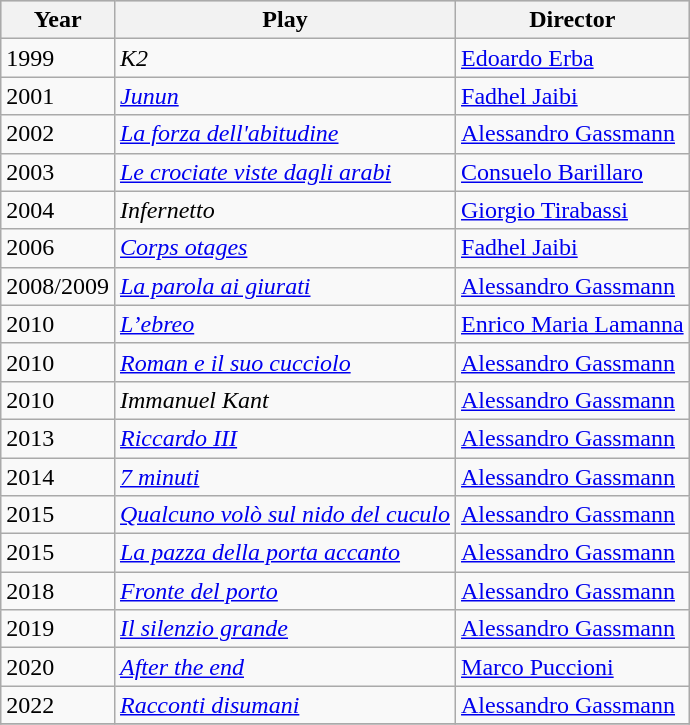<table class="wikitable sortable">
<tr style="background:#ccc; text-align:center;">
<th>Year</th>
<th>Play</th>
<th>Director</th>
</tr>
<tr>
<td>1999</td>
<td><em>K2</em></td>
<td><a href='#'>Edoardo Erba</a></td>
</tr>
<tr>
<td>2001</td>
<td><em><a href='#'>Junun</a></em></td>
<td><a href='#'>Fadhel Jaibi</a></td>
</tr>
<tr>
<td>2002</td>
<td><em><a href='#'>La forza dell'abitudine</a></em></td>
<td><a href='#'>Alessandro Gassmann</a></td>
</tr>
<tr>
<td>2003</td>
<td><em><a href='#'>Le crociate viste dagli arabi</a></em></td>
<td><a href='#'>Consuelo Barillaro</a></td>
</tr>
<tr>
<td>2004</td>
<td><em>Infernetto</em></td>
<td><a href='#'>Giorgio Tirabassi</a></td>
</tr>
<tr>
<td>2006</td>
<td><em><a href='#'>Corps otages</a></em></td>
<td><a href='#'>Fadhel Jaibi</a></td>
</tr>
<tr>
<td>2008/2009</td>
<td><em><a href='#'>La parola ai giurati</a></em></td>
<td><a href='#'>Alessandro Gassmann</a></td>
</tr>
<tr>
<td>2010</td>
<td><em><a href='#'>L’ebreo</a></em></td>
<td><a href='#'>Enrico Maria Lamanna</a></td>
</tr>
<tr>
<td>2010</td>
<td><em><a href='#'>Roman e il suo cucciolo</a></em></td>
<td><a href='#'>Alessandro Gassmann</a></td>
</tr>
<tr>
<td>2010</td>
<td><em>Immanuel Kant</em></td>
<td><a href='#'>Alessandro Gassmann</a></td>
</tr>
<tr>
<td>2013</td>
<td><em><a href='#'>Riccardo III</a></em></td>
<td><a href='#'>Alessandro Gassmann</a></td>
</tr>
<tr>
<td>2014</td>
<td><em><a href='#'>7 minuti</a></em></td>
<td><a href='#'>Alessandro Gassmann</a></td>
</tr>
<tr>
<td>2015</td>
<td><em><a href='#'>Qualcuno volò sul nido del cuculo</a></em></td>
<td><a href='#'>Alessandro Gassmann</a></td>
</tr>
<tr>
<td>2015</td>
<td><em><a href='#'>La pazza della porta accanto</a></em></td>
<td><a href='#'>Alessandro Gassmann</a></td>
</tr>
<tr>
<td>2018</td>
<td><em><a href='#'>Fronte del porto</a></em></td>
<td><a href='#'>Alessandro Gassmann</a></td>
</tr>
<tr>
<td>2019</td>
<td><em><a href='#'>Il silenzio grande</a></em></td>
<td><a href='#'>Alessandro Gassmann</a></td>
</tr>
<tr>
<td>2020</td>
<td><em><a href='#'>After the end</a></em></td>
<td><a href='#'>Marco Puccioni</a></td>
</tr>
<tr>
<td>2022</td>
<td><em><a href='#'>Racconti disumani</a></em></td>
<td><a href='#'>Alessandro Gassmann</a></td>
</tr>
<tr>
</tr>
</table>
